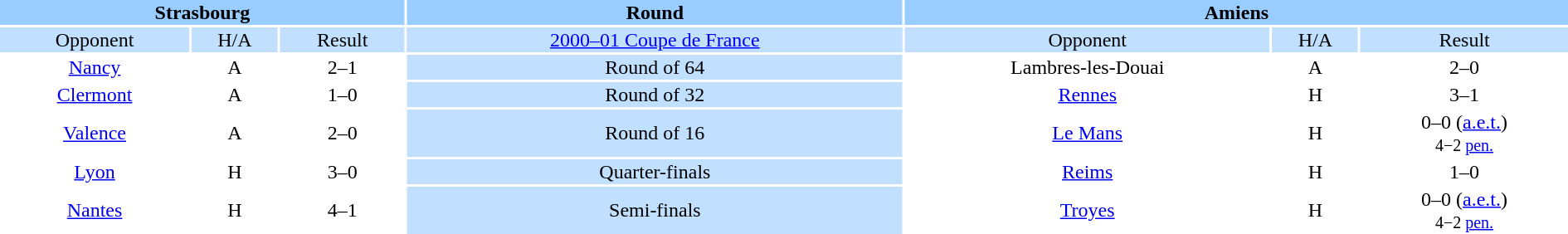<table width="100%" style="text-align:center">
<tr valign=top bgcolor=#99ccff>
<th colspan=3 style="width:1*">Strasbourg</th>
<th><strong>Round</strong></th>
<th colspan=3 style="width:1*">Amiens</th>
</tr>
<tr valign=top bgcolor=#c1e0ff>
<td>Opponent</td>
<td>H/A</td>
<td>Result</td>
<td bgcolor=#c1e0ff><a href='#'>2000–01 Coupe de France</a></td>
<td>Opponent</td>
<td>H/A</td>
<td>Result</td>
</tr>
<tr>
<td><a href='#'>Nancy</a></td>
<td>A</td>
<td>2–1</td>
<td bgcolor=#c1e0ff>Round of 64</td>
<td>Lambres-les-Douai</td>
<td>A</td>
<td>2–0</td>
</tr>
<tr>
<td><a href='#'>Clermont</a></td>
<td>A</td>
<td>1–0</td>
<td bgcolor=#c1e0ff>Round of 32</td>
<td><a href='#'>Rennes</a></td>
<td>H</td>
<td>3–1</td>
</tr>
<tr>
<td><a href='#'>Valence</a></td>
<td>A</td>
<td>2–0</td>
<td bgcolor=#c1e0ff>Round of 16</td>
<td><a href='#'>Le Mans</a></td>
<td>H</td>
<td>0–0 (<a href='#'>a.e.t.</a>) <br> <small>4−2 <a href='#'>pen.</a></small></td>
</tr>
<tr>
<td><a href='#'>Lyon</a></td>
<td>H</td>
<td>3–0</td>
<td bgcolor=#c1e0ff>Quarter-finals</td>
<td><a href='#'>Reims</a></td>
<td>H</td>
<td>1–0</td>
</tr>
<tr>
<td><a href='#'>Nantes</a></td>
<td>H</td>
<td>4–1</td>
<td bgcolor=#c1e0ff>Semi-finals</td>
<td><a href='#'>Troyes</a></td>
<td>H</td>
<td>0–0 (<a href='#'>a.e.t.</a>) <br> <small>4−2 <a href='#'>pen.</a></small></td>
</tr>
</table>
